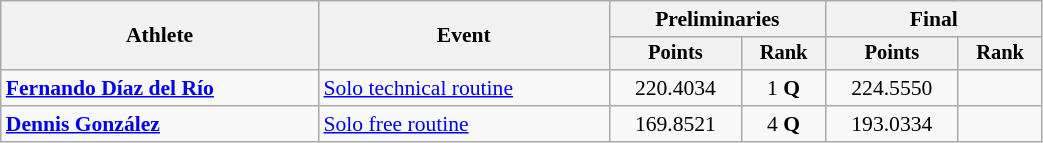<table class="wikitable" style="text-align:center; font-size:90%; width:55%;">
<tr>
<th rowspan="2">Athlete</th>
<th rowspan="2">Event</th>
<th colspan="2">Preliminaries</th>
<th colspan="2">Final</th>
</tr>
<tr style="font-size:95%">
<th>Points</th>
<th>Rank</th>
<th>Points</th>
<th>Rank</th>
</tr>
<tr>
<td align=left><strong><a href='#'>Fernando Díaz del Río</a></strong></td>
<td align=left><a href='#'>Solo technical routine</a></td>
<td>220.4034</td>
<td>1 <strong>Q</strong></td>
<td>224.5550</td>
<td></td>
</tr>
<tr>
<td align=left><strong><a href='#'>Dennis González</a></strong></td>
<td align=left><a href='#'>Solo free routine</a></td>
<td>169.8521</td>
<td>4 <strong>Q</strong></td>
<td>193.0334</td>
<td></td>
</tr>
</table>
